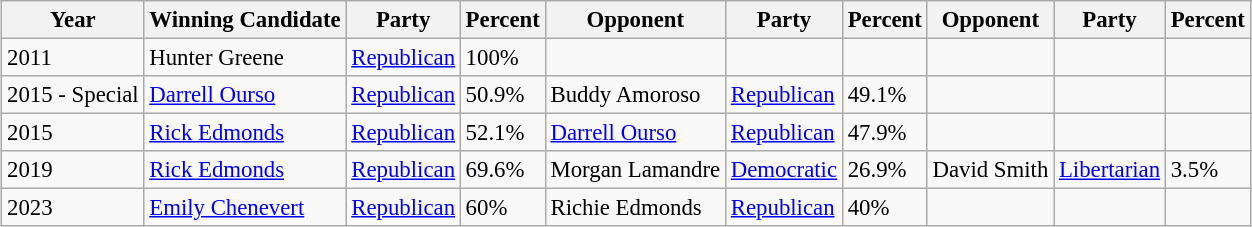<table class="wikitable" style="margin:0.5em auto; font-size:95%;">
<tr>
<th>Year</th>
<th>Winning Candidate</th>
<th>Party</th>
<th>Percent</th>
<th>Opponent</th>
<th>Party</th>
<th>Percent</th>
<th>Opponent</th>
<th>Party</th>
<th>Percent</th>
</tr>
<tr>
<td>2011</td>
<td>Hunter Greene</td>
<td><a href='#'>Republican</a></td>
<td>100%</td>
<td></td>
<td></td>
<td></td>
<td></td>
<td></td>
<td></td>
</tr>
<tr>
<td>2015 - Special</td>
<td><a href='#'>Darrell Ourso</a></td>
<td><a href='#'>Republican</a></td>
<td>50.9%</td>
<td>Buddy Amoroso</td>
<td><a href='#'>Republican</a></td>
<td>49.1%</td>
<td></td>
<td></td>
<td></td>
</tr>
<tr>
<td>2015</td>
<td><a href='#'>Rick Edmonds</a></td>
<td><a href='#'>Republican</a></td>
<td>52.1%</td>
<td><a href='#'>Darrell Ourso</a></td>
<td><a href='#'>Republican</a></td>
<td>47.9%</td>
<td></td>
<td></td>
<td></td>
</tr>
<tr>
<td>2019</td>
<td><a href='#'>Rick Edmonds</a></td>
<td><a href='#'>Republican</a></td>
<td>69.6%</td>
<td>Morgan Lamandre</td>
<td><a href='#'>Democratic</a></td>
<td>26.9%</td>
<td>David Smith</td>
<td><a href='#'>Libertarian</a></td>
<td>3.5%</td>
</tr>
<tr>
<td>2023</td>
<td><a href='#'>Emily Chenevert</a></td>
<td><a href='#'>Republican</a></td>
<td>60%</td>
<td>Richie Edmonds</td>
<td><a href='#'>Republican</a></td>
<td>40%</td>
<td></td>
<td></td>
<td></td>
</tr>
</table>
